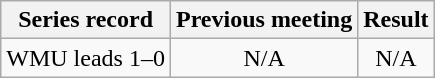<table class="wikitable">
<tr align="center">
<th>Series record</th>
<th>Previous meeting</th>
<th>Result</th>
</tr>
<tr align="center">
<td>WMU leads 1–0</td>
<td>N/A</td>
<td>N/A</td>
</tr>
</table>
